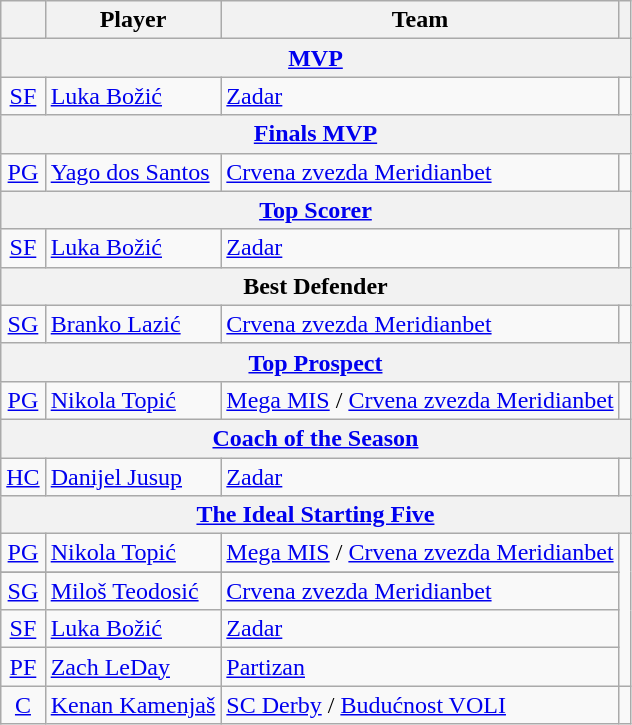<table class="wikitable">
<tr>
<th align="center"></th>
<th align="center">Player</th>
<th align="center">Team</th>
<th align="center"></th>
</tr>
<tr>
<th colspan=4> <a href='#'>MVP</a></th>
</tr>
<tr>
<td align="center"><a href='#'>SF</a></td>
<td align="left"> <a href='#'>Luka Božić</a></td>
<td align="left"> <a href='#'>Zadar</a></td>
<td align="center"></td>
</tr>
<tr>
<th colspan=4> <a href='#'>Finals MVP</a></th>
</tr>
<tr>
<td align="center"><a href='#'>PG</a></td>
<td align="left"> <a href='#'>Yago dos Santos</a></td>
<td align="left"> <a href='#'>Crvena zvezda Meridianbet</a></td>
<td align="center"></td>
</tr>
<tr>
<th colspan=4> <a href='#'>Top Scorer</a></th>
</tr>
<tr>
<td align="center"><a href='#'>SF</a></td>
<td align="left"> <a href='#'>Luka Božić</a></td>
<td align="left"> <a href='#'>Zadar</a></td>
<td align="center"></td>
</tr>
<tr>
<th colspan="4"> Best Defender</th>
</tr>
<tr>
<td align="center"><a href='#'>SG</a></td>
<td> <a href='#'>Branko Lazić</a></td>
<td> <a href='#'>Crvena zvezda Meridianbet</a></td>
<td align="center"></td>
</tr>
<tr>
<th colspan=4> <a href='#'>Top Prospect</a></th>
</tr>
<tr>
<td align="center"><a href='#'>PG</a></td>
<td align="left"> <a href='#'>Nikola Topić</a></td>
<td align="left"> <a href='#'>Mega MIS</a> /  <a href='#'>Crvena zvezda Meridianbet</a></td>
<td align="center"></td>
</tr>
<tr>
<th colspan=4> <a href='#'>Coach of the Season</a></th>
</tr>
<tr>
<td align="center"><a href='#'>HC</a></td>
<td align="left"> <a href='#'>Danijel Jusup</a></td>
<td align="left"> <a href='#'>Zadar</a></td>
<td align="center"></td>
</tr>
<tr>
<th colspan=4><a href='#'>The Ideal Starting Five</a></th>
</tr>
<tr>
<td align="center"><a href='#'>PG</a></td>
<td align="left"> <a href='#'>Nikola Topić</a></td>
<td align="left"> <a href='#'>Mega MIS</a> /  <a href='#'>Crvena zvezda Meridianbet</a></td>
<td rowspan="5" style="text-align:center;"></td>
</tr>
<tr>
</tr>
<tr>
<td align="center"><a href='#'>SG</a></td>
<td> <a href='#'>Miloš Teodosić</a></td>
<td> <a href='#'>Crvena zvezda Meridianbet</a></td>
</tr>
<tr>
<td align="center"><a href='#'>SF</a></td>
<td> <a href='#'>Luka Božić</a></td>
<td> <a href='#'>Zadar</a></td>
</tr>
<tr>
<td align="center"><a href='#'>PF</a></td>
<td> <a href='#'>Zach LeDay</a></td>
<td> <a href='#'>Partizan</a></td>
</tr>
<tr>
<td align="center"><a href='#'>C</a></td>
<td> <a href='#'>Kenan Kamenjaš</a></td>
<td> <a href='#'>SC Derby</a> /  <a href='#'>Budućnost VOLI</a></td>
</tr>
</table>
